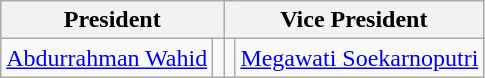<table class="wikitable">
<tr>
<th colspan="2">President</th>
<th colspan="2">Vice President</th>
</tr>
<tr>
<td align="right"><a href='#'>Abdurrahman Wahid</a></td>
<td align="right"></td>
<td align="left"></td>
<td align="left"><a href='#'>Megawati Soekarnoputri</a></td>
</tr>
</table>
